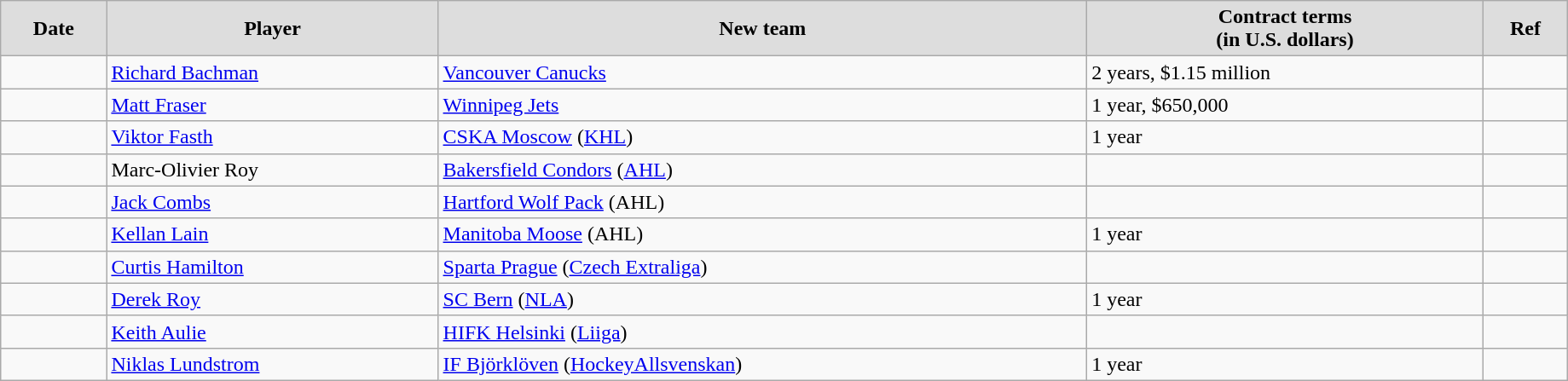<table class="wikitable" width=97%>
<tr align="center" bgcolor="#dddddd">
<td><strong>Date</strong></td>
<td><strong>Player</strong></td>
<td><strong>New team</strong></td>
<td><strong>Contract terms</strong><br><strong>(in U.S. dollars)</strong></td>
<td><strong>Ref</strong></td>
</tr>
<tr>
<td></td>
<td><a href='#'>Richard Bachman</a></td>
<td><a href='#'>Vancouver Canucks</a></td>
<td>2 years, $1.15 million</td>
<td></td>
</tr>
<tr>
<td></td>
<td><a href='#'>Matt Fraser</a></td>
<td><a href='#'>Winnipeg Jets</a></td>
<td>1 year, $650,000</td>
<td></td>
</tr>
<tr>
<td></td>
<td><a href='#'>Viktor Fasth</a></td>
<td><a href='#'>CSKA Moscow</a> (<a href='#'>KHL</a>)</td>
<td>1 year</td>
<td></td>
</tr>
<tr>
<td></td>
<td>Marc-Olivier Roy</td>
<td><a href='#'>Bakersfield Condors</a> (<a href='#'>AHL</a>)</td>
<td></td>
<td></td>
</tr>
<tr>
<td></td>
<td><a href='#'>Jack Combs</a></td>
<td><a href='#'>Hartford Wolf Pack</a> (AHL)</td>
<td></td>
<td></td>
</tr>
<tr>
<td></td>
<td><a href='#'>Kellan Lain</a></td>
<td><a href='#'>Manitoba Moose</a> (AHL)</td>
<td>1 year</td>
<td></td>
</tr>
<tr>
<td></td>
<td><a href='#'>Curtis Hamilton</a></td>
<td><a href='#'>Sparta Prague</a> (<a href='#'>Czech Extraliga</a>)</td>
<td></td>
<td></td>
</tr>
<tr>
<td></td>
<td><a href='#'>Derek Roy</a></td>
<td><a href='#'>SC Bern</a> (<a href='#'>NLA</a>)</td>
<td>1 year</td>
<td></td>
</tr>
<tr>
<td></td>
<td><a href='#'>Keith Aulie</a></td>
<td><a href='#'>HIFK Helsinki</a> (<a href='#'>Liiga</a>)</td>
<td></td>
<td></td>
</tr>
<tr>
<td></td>
<td><a href='#'>Niklas Lundstrom</a></td>
<td><a href='#'>IF Björklöven</a> (<a href='#'>HockeyAllsvenskan</a>)</td>
<td>1 year</td>
<td></td>
</tr>
</table>
